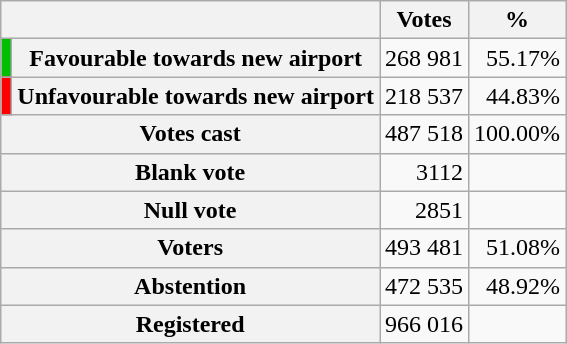<table class="wikitable centre">
<tr>
<th colspan=2></th>
<th>Votes<br></th>
<th>%<br></th>
</tr>
<tr>
<td bgcolor=#00bf00></td>
<th>Favourable towards new airport</th>
<td align="right">268 981</td>
<td align="right">55.17%</td>
</tr>
<tr>
<td bgcolor=red></td>
<th>Unfavourable towards new airport</th>
<td align="right">218 537</td>
<td align="right">44.83%</td>
</tr>
<tr>
<th colspan=2>Votes cast</th>
<td align="right">487 518</td>
<td align="right">100.00%</td>
</tr>
<tr>
<th colspan=2>Blank vote</th>
<td align="right">3112</td>
<td align="right"></td>
</tr>
<tr>
<th colspan=2>Null vote</th>
<td align="right">2851</td>
<td align="right"></td>
</tr>
<tr>
<th colspan=2>Voters</th>
<td align="right">493 481</td>
<td align="right">51.08%</td>
</tr>
<tr>
<th colspan=2>Abstention</th>
<td align="right">472 535</td>
<td align="right">48.92%</td>
</tr>
<tr>
<th colspan=2>Registered</th>
<td align="right">966 016</td>
<td align="right"></td>
</tr>
</table>
